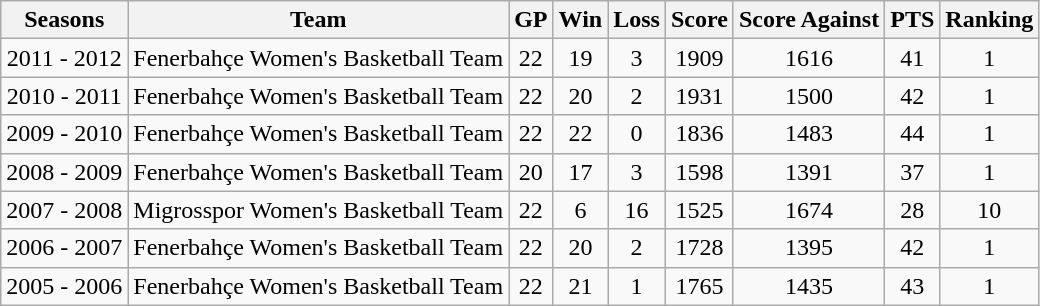<table class="wikitable">
<tr>
<th>Seasons</th>
<th>Team</th>
<th>GP</th>
<th>Win</th>
<th>Loss</th>
<th>Score</th>
<th>Score Against</th>
<th>PTS</th>
<th>Ranking</th>
</tr>
<tr>
<td align=center>2011 - 2012</td>
<td align=center>Fenerbahçe Women's Basketball Team</td>
<td align=center>22</td>
<td align=center>19</td>
<td align=center>3</td>
<td align=center>1909</td>
<td align=center>1616</td>
<td align=center>41</td>
<td align=center>1</td>
</tr>
<tr>
<td align=center>2010 - 2011</td>
<td align=center>Fenerbahçe Women's Basketball Team</td>
<td align=center>22</td>
<td align=center>20</td>
<td align=center>2</td>
<td align=center>1931</td>
<td align=center>1500</td>
<td align=center>42</td>
<td align=center>1</td>
</tr>
<tr>
<td align=center>2009 - 2010</td>
<td align=center>Fenerbahçe Women's Basketball Team</td>
<td align=center>22</td>
<td align=center>22</td>
<td align=center>0</td>
<td align=center>1836</td>
<td align=center>1483</td>
<td align=center>44</td>
<td align=center>1</td>
</tr>
<tr>
<td align=center>2008 - 2009</td>
<td align=center>Fenerbahçe Women's Basketball Team</td>
<td align=center>20</td>
<td align=center>17</td>
<td align=center>3</td>
<td align=center>1598</td>
<td align=center>1391</td>
<td align=center>37</td>
<td align=center>1</td>
</tr>
<tr>
<td align=center>2007 - 2008</td>
<td align=center> Migrosspor Women's Basketball Team</td>
<td align=center>22</td>
<td align=center>6</td>
<td align=center>16</td>
<td align=center>1525</td>
<td align=center>1674</td>
<td align=center>28</td>
<td align=center>10</td>
</tr>
<tr>
<td align=center>2006 - 2007</td>
<td align=center>Fenerbahçe Women's Basketball Team</td>
<td align=center>22</td>
<td align=center>20</td>
<td align=center>2</td>
<td align=center>1728</td>
<td align=center>1395</td>
<td align=center>42</td>
<td align=center>1</td>
</tr>
<tr>
<td align=center>2005 - 2006</td>
<td align=center>Fenerbahçe Women's Basketball Team</td>
<td align=center>22</td>
<td align=center>21</td>
<td align=center>1</td>
<td align=center>1765</td>
<td align=center>1435</td>
<td align=center>43</td>
<td align=center>1</td>
</tr>
</table>
